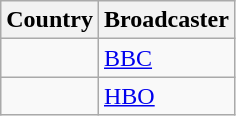<table class="wikitable">
<tr>
<th align=center>Country</th>
<th align=center>Broadcaster</th>
</tr>
<tr>
<td></td>
<td><a href='#'>BBC</a></td>
</tr>
<tr>
<td></td>
<td><a href='#'>HBO</a></td>
</tr>
</table>
